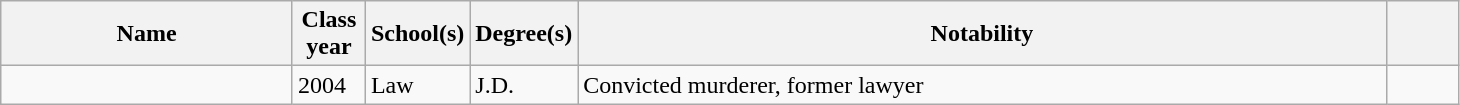<table class="wikitable sortable" style="width:77%">
<tr>
<th style="width:20%;">Name</th>
<th style="width:5%;">Class year</th>
<th style="width:5%;">School(s)</th>
<th style="width:5%;">Degree(s)</th>
<th style="width:*;" class="unsortable">Notability</th>
<th style="width:5%;" class="unsortable"></th>
</tr>
<tr>
<td></td>
<td>2004</td>
<td>Law</td>
<td>J.D.</td>
<td> Convicted murderer, former lawyer</td>
<td align=center></td>
</tr>
</table>
